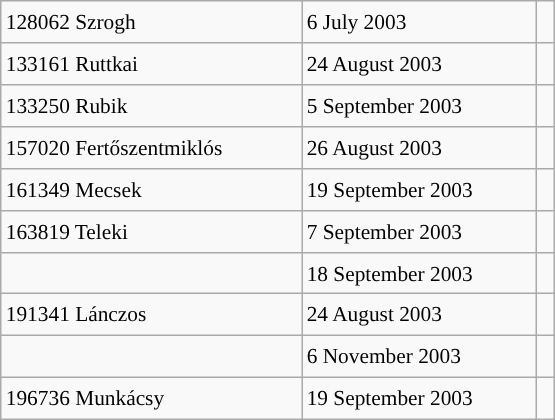<table class="wikitable" style="font-size: 89%; float: left; width: 26em; margin-right: 1em; height: 280px;">
<tr>
<td>128062 Szrogh</td>
<td>6 July 2003</td>
<td> </td>
</tr>
<tr>
<td>133161 Ruttkai</td>
<td>24 August 2003</td>
<td> </td>
</tr>
<tr>
<td>133250 Rubik</td>
<td>5 September 2003</td>
<td> </td>
</tr>
<tr>
<td>157020 Fertőszentmiklós</td>
<td>26 August 2003</td>
<td> </td>
</tr>
<tr>
<td>161349 Mecsek</td>
<td>19 September 2003</td>
<td> </td>
</tr>
<tr>
<td>163819 Teleki</td>
<td>7 September 2003</td>
<td> </td>
</tr>
<tr>
<td></td>
<td>18 September 2003</td>
<td> </td>
</tr>
<tr>
<td>191341 Lánczos</td>
<td>24 August 2003</td>
<td> </td>
</tr>
<tr>
<td></td>
<td>6 November 2003</td>
<td> </td>
</tr>
<tr>
<td>196736 Munkácsy</td>
<td>19 September 2003</td>
<td> </td>
</tr>
</table>
